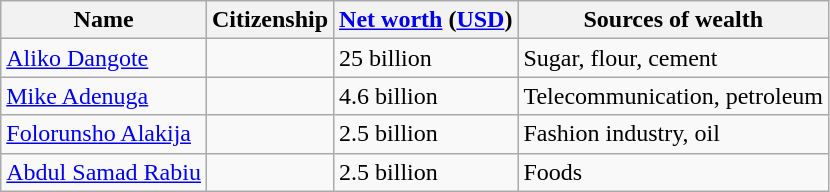<table class="wikitable">
<tr>
<th>Name</th>
<th>Citizenship</th>
<th><a href='#'>Net worth</a> (<a href='#'>USD</a>)</th>
<th>Sources of wealth</th>
</tr>
<tr>
<td><a href='#'>Aliko Dangote</a></td>
<td></td>
<td>25 billion</td>
<td>Sugar, flour, cement</td>
</tr>
<tr>
<td><a href='#'>Mike Adenuga</a></td>
<td></td>
<td>4.6 billion</td>
<td>Telecommunication, petroleum</td>
</tr>
<tr>
<td><a href='#'>Folorunsho Alakija</a></td>
<td></td>
<td>2.5 billion</td>
<td>Fashion industry, oil</td>
</tr>
<tr>
<td><a href='#'>Abdul Samad Rabiu</a></td>
<td></td>
<td>2.5 billion</td>
<td>Foods</td>
</tr>
</table>
